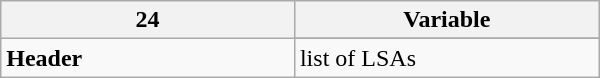<table class="wikitable  floatright mw-collapsible mw-collapsed" style="width: 400px;">
<tr>
<th width="3%">24</th>
<th width="3%">Variable</th>
</tr>
<tr>
<td rowspan="2" colspan="1"><strong>Header</strong></td>
</tr>
<tr>
<td>list of LSAs</td>
</tr>
</table>
